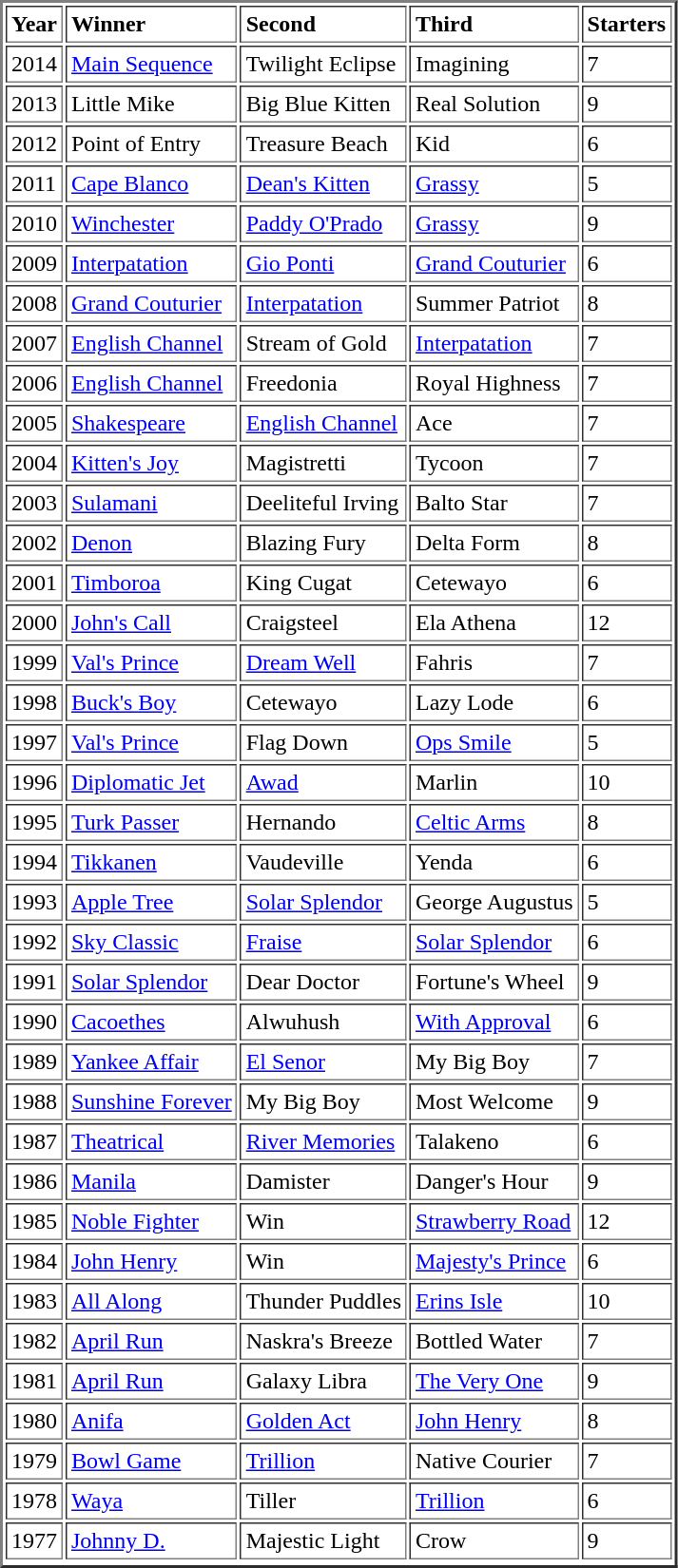<table cellspacing="2" cellpadding="3" border="2.5">
<tr>
<td><strong>Year</strong></td>
<td><strong>Winner</strong></td>
<td><strong>Second</strong></td>
<td><strong>Third</strong></td>
<td><strong>Starters</strong></td>
</tr>
<tr>
<td>2014</td>
<td><a href='#'>Main Sequence</a></td>
<td>Twilight Eclipse</td>
<td>Imagining</td>
<td>7</td>
</tr>
<tr>
<td>2013</td>
<td>Little Mike</td>
<td>Big Blue Kitten</td>
<td>Real Solution</td>
<td>9</td>
</tr>
<tr>
<td>2012</td>
<td>Point of Entry</td>
<td>Treasure Beach</td>
<td> Kid</td>
<td>6</td>
</tr>
<tr>
<td>2011</td>
<td><a href='#'>Cape Blanco</a></td>
<td><a href='#'>Dean's Kitten</a></td>
<td><a href='#'>Grassy</a></td>
<td>5</td>
</tr>
<tr>
<td>2010</td>
<td><a href='#'>Winchester</a></td>
<td><a href='#'>Paddy O'Prado</a></td>
<td><a href='#'>Grassy</a></td>
<td>9</td>
</tr>
<tr>
<td>2009</td>
<td><a href='#'>Interpatation</a></td>
<td><a href='#'>Gio Ponti</a></td>
<td><a href='#'>Grand Couturier</a></td>
<td>6</td>
</tr>
<tr>
<td>2008</td>
<td><a href='#'>Grand Couturier</a></td>
<td><a href='#'>Interpatation</a></td>
<td>Summer Patriot</td>
<td>8</td>
</tr>
<tr>
<td>2007</td>
<td><a href='#'>English Channel</a></td>
<td>Stream of Gold</td>
<td><a href='#'>Interpatation</a></td>
<td>7</td>
</tr>
<tr>
<td>2006</td>
<td><a href='#'>English Channel</a></td>
<td>Freedonia</td>
<td>Royal Highness</td>
<td>7</td>
</tr>
<tr>
<td>2005</td>
<td><a href='#'>Shakespeare</a></td>
<td><a href='#'>English Channel</a></td>
<td>Ace</td>
<td>7</td>
</tr>
<tr>
<td>2004</td>
<td><a href='#'>Kitten's Joy</a></td>
<td>Magistretti</td>
<td>Tycoon</td>
<td>7</td>
</tr>
<tr>
<td>2003</td>
<td><a href='#'>Sulamani</a></td>
<td>Deeliteful Irving</td>
<td>Balto Star</td>
<td>7</td>
</tr>
<tr>
<td>2002</td>
<td><a href='#'>Denon</a></td>
<td>Blazing Fury</td>
<td>Delta Form</td>
<td>8</td>
</tr>
<tr>
<td>2001</td>
<td><a href='#'>Timboroa</a></td>
<td>King Cugat</td>
<td>Cetewayo</td>
<td>6</td>
</tr>
<tr>
<td>2000</td>
<td><a href='#'>John's Call</a></td>
<td>Craigsteel</td>
<td>Ela Athena</td>
<td>12</td>
</tr>
<tr>
<td>1999</td>
<td><a href='#'>Val's Prince</a></td>
<td><a href='#'>Dream Well</a></td>
<td>Fahris</td>
<td>7</td>
</tr>
<tr>
<td>1998</td>
<td><a href='#'>Buck's Boy</a></td>
<td>Cetewayo</td>
<td>Lazy Lode</td>
<td>6</td>
</tr>
<tr>
<td>1997</td>
<td><a href='#'>Val's Prince</a></td>
<td>Flag Down</td>
<td><a href='#'>Ops Smile</a></td>
<td>5</td>
</tr>
<tr>
<td>1996</td>
<td><a href='#'>Diplomatic Jet</a></td>
<td><a href='#'>Awad</a></td>
<td>Marlin</td>
<td>10</td>
</tr>
<tr>
<td>1995</td>
<td><a href='#'>Turk Passer</a></td>
<td>Hernando</td>
<td><a href='#'>Celtic Arms</a></td>
<td>8</td>
</tr>
<tr>
<td>1994</td>
<td><a href='#'>Tikkanen</a></td>
<td>Vaudeville</td>
<td>Yenda</td>
<td>6</td>
</tr>
<tr>
<td>1993</td>
<td><a href='#'>Apple Tree</a></td>
<td><a href='#'>Solar Splendor</a></td>
<td>George Augustus</td>
<td>5</td>
</tr>
<tr>
<td>1992</td>
<td><a href='#'>Sky Classic</a></td>
<td><a href='#'>Fraise</a></td>
<td><a href='#'>Solar Splendor</a></td>
<td>6</td>
</tr>
<tr>
<td>1991</td>
<td><a href='#'>Solar Splendor</a></td>
<td>Dear Doctor</td>
<td>Fortune's Wheel</td>
<td>9</td>
</tr>
<tr>
<td>1990</td>
<td><a href='#'>Cacoethes</a></td>
<td>Alwuhush</td>
<td><a href='#'>With Approval</a></td>
<td>6</td>
</tr>
<tr>
<td>1989</td>
<td><a href='#'>Yankee Affair</a></td>
<td><a href='#'>El Senor</a></td>
<td>My Big Boy</td>
<td>7</td>
</tr>
<tr>
<td>1988</td>
<td><a href='#'>Sunshine Forever</a></td>
<td>My Big Boy</td>
<td>Most Welcome</td>
<td>9</td>
</tr>
<tr>
<td>1987</td>
<td><a href='#'>Theatrical</a></td>
<td><a href='#'>River Memories</a></td>
<td>Talakeno</td>
<td>6</td>
</tr>
<tr>
<td>1986</td>
<td><a href='#'>Manila</a></td>
<td>Damister</td>
<td>Danger's Hour</td>
<td>9</td>
</tr>
<tr>
<td>1985</td>
<td><a href='#'>Noble Fighter</a></td>
<td>Win</td>
<td><a href='#'>Strawberry Road</a></td>
<td>12</td>
</tr>
<tr>
<td>1984</td>
<td><a href='#'>John Henry</a></td>
<td>Win</td>
<td><a href='#'>Majesty's Prince</a></td>
<td>6</td>
</tr>
<tr>
<td>1983</td>
<td><a href='#'>All Along</a></td>
<td>Thunder Puddles</td>
<td><a href='#'>Erins Isle</a></td>
<td>10</td>
</tr>
<tr>
<td>1982</td>
<td><a href='#'>April Run</a></td>
<td>Naskra's Breeze</td>
<td>Bottled Water</td>
<td>7</td>
</tr>
<tr>
<td>1981</td>
<td><a href='#'>April Run</a></td>
<td>Galaxy Libra</td>
<td><a href='#'>The Very One</a></td>
<td>9</td>
</tr>
<tr>
<td>1980</td>
<td><a href='#'>Anifa</a></td>
<td><a href='#'>Golden Act</a></td>
<td><a href='#'>John Henry</a></td>
<td>8</td>
</tr>
<tr>
<td>1979</td>
<td><a href='#'>Bowl Game</a></td>
<td><a href='#'>Trillion</a></td>
<td>Native Courier</td>
<td>7</td>
</tr>
<tr>
<td>1978</td>
<td><a href='#'>Waya</a></td>
<td>Tiller</td>
<td><a href='#'>Trillion</a></td>
<td>6</td>
</tr>
<tr>
<td>1977</td>
<td><a href='#'>Johnny D.</a></td>
<td>Majestic Light</td>
<td>Crow</td>
<td>9</td>
</tr>
<tr>
</tr>
</table>
